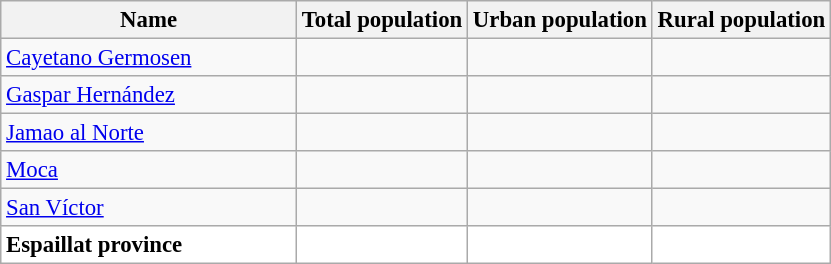<table class="wikitable sortable" style="text-align:right; font-size:95%;">
<tr>
<th width="190px">Name</th>
<th>Total population</th>
<th>Urban population</th>
<th>Rural population</th>
</tr>
<tr>
<td align="left"><a href='#'>Cayetano Germosen</a></td>
<td></td>
<td></td>
<td></td>
</tr>
<tr>
<td align="left"><a href='#'>Gaspar Hernández</a></td>
<td></td>
<td></td>
<td></td>
</tr>
<tr>
<td align="left"><a href='#'>Jamao al Norte</a></td>
<td></td>
<td></td>
<td></td>
</tr>
<tr>
<td align="left"><a href='#'>Moca</a></td>
<td></td>
<td></td>
<td></td>
</tr>
<tr>
<td align="left"><a href='#'>San Víctor</a></td>
<td></td>
<td></td>
<td></td>
</tr>
<tr style="background:white">
<td align="left"><strong>Espaillat province</strong></td>
<td></td>
<td></td>
<td></td>
</tr>
</table>
